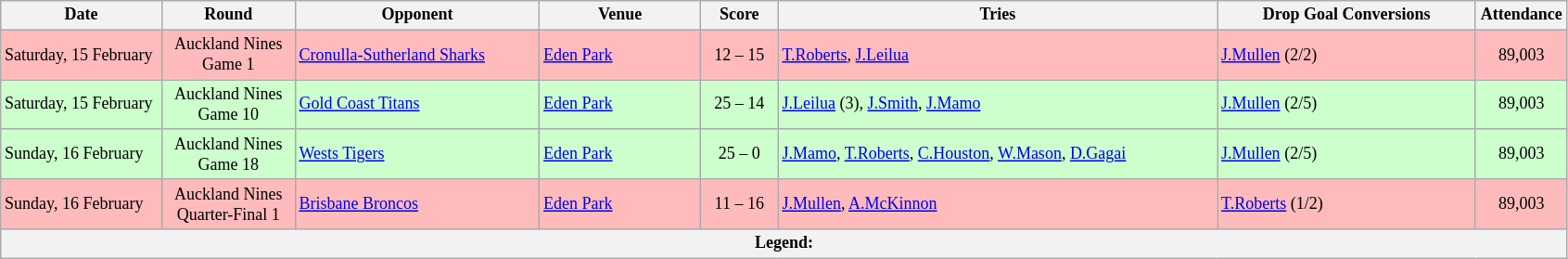<table class="wikitable" style="font-size:75%;">
<tr>
<th style="width:110px;">Date</th>
<th style="width:90px;">Round</th>
<th style="width:170px;">Opponent</th>
<th style="width:110px;">Venue</th>
<th style="width:50px;">Score</th>
<th style="width:310px;">Tries</th>
<th style="width:180px;">Drop Goal Conversions</th>
<th style="width:60px;">Attendance</th>
</tr>
<tr style="background:#fbb;">
<td>Saturday, 15 February</td>
<td style="text-align:center;">Auckland Nines Game 1</td>
<td> <a href='#'>Cronulla-Sutherland Sharks</a></td>
<td><a href='#'>Eden Park</a></td>
<td style="text-align:center;">12 – 15</td>
<td><a href='#'>T.Roberts</a>, <a href='#'>J.Leilua</a></td>
<td><a href='#'>J.Mullen</a> (2/2)</td>
<td style="text-align:center;">89,003</td>
</tr>
<tr style="background:#cfc;">
<td>Saturday, 15 February</td>
<td style="text-align:center;">Auckland Nines Game 10</td>
<td> <a href='#'>Gold Coast Titans</a></td>
<td><a href='#'>Eden Park</a></td>
<td style="text-align:center;">25 – 14</td>
<td><a href='#'>J.Leilua</a> (3), <a href='#'>J.Smith</a>, <a href='#'>J.Mamo</a></td>
<td><a href='#'>J.Mullen</a> (2/5)</td>
<td style="text-align:center;">89,003</td>
</tr>
<tr style="background:#cfc;">
<td>Sunday, 16 February</td>
<td style="text-align:center;">Auckland Nines Game 18</td>
<td> <a href='#'>Wests Tigers</a></td>
<td><a href='#'>Eden Park</a></td>
<td style="text-align:center;">25 – 0</td>
<td><a href='#'>J.Mamo</a>, <a href='#'>T.Roberts</a>, <a href='#'>C.Houston</a>, <a href='#'>W.Mason</a>, <a href='#'>D.Gagai</a></td>
<td><a href='#'>J.Mullen</a> (2/5)</td>
<td style="text-align:center;">89,003</td>
</tr>
<tr style="background:#fbb;">
<td>Sunday, 16 February</td>
<td style="text-align:center;">Auckland Nines Quarter-Final 1</td>
<td> <a href='#'>Brisbane Broncos</a></td>
<td><a href='#'>Eden Park</a></td>
<td style="text-align:center;">11 – 16</td>
<td><a href='#'>J.Mullen</a>, <a href='#'>A.McKinnon</a></td>
<td><a href='#'>T.Roberts</a> (1/2)</td>
<td style="text-align:center;">89,003</td>
</tr>
<tr>
<th colspan="11"><strong>Legend</strong>:   </th>
</tr>
</table>
